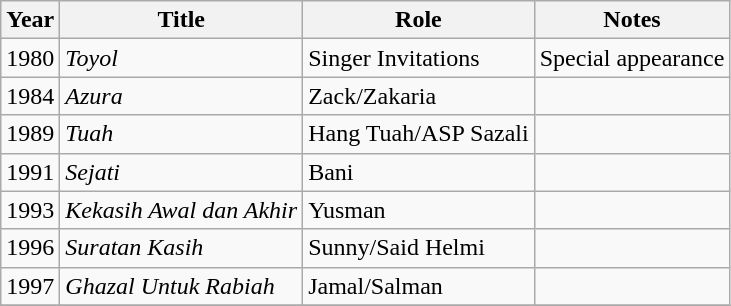<table class="wikitable">
<tr>
<th>Year</th>
<th>Title</th>
<th>Role</th>
<th>Notes</th>
</tr>
<tr>
<td>1980</td>
<td><em>Toyol</em></td>
<td>Singer Invitations</td>
<td>Special appearance</td>
</tr>
<tr>
<td>1984</td>
<td><em>Azura</em></td>
<td>Zack/Zakaria</td>
<td></td>
</tr>
<tr>
<td>1989</td>
<td><em>Tuah</em></td>
<td>Hang Tuah/ASP Sazali</td>
<td></td>
</tr>
<tr>
<td>1991</td>
<td><em>Sejati</em></td>
<td>Bani</td>
<td></td>
</tr>
<tr>
<td>1993</td>
<td><em>Kekasih Awal dan Akhir</em></td>
<td>Yusman</td>
<td></td>
</tr>
<tr>
<td>1996</td>
<td><em>Suratan Kasih</em></td>
<td>Sunny/Said Helmi</td>
<td></td>
</tr>
<tr>
<td>1997</td>
<td><em>Ghazal Untuk Rabiah</em></td>
<td>Jamal/Salman</td>
<td></td>
</tr>
<tr>
</tr>
</table>
